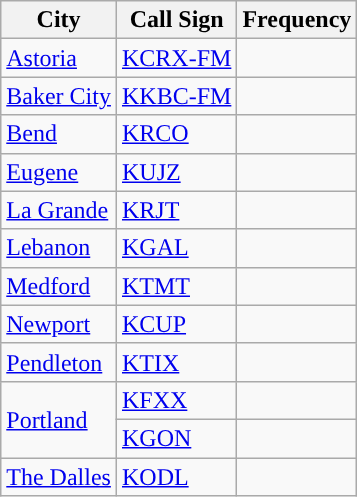<table class="wikitable">
<tr>
<th scope="col">City</th>
<th scope="col">Call Sign</th>
<th scope="col">Frequency</th>
</tr>
<tr>
<td><a href='#'>Astoria</a></td>
<td><a href='#'>KCRX-FM</a></td>
<td></td>
</tr>
<tr>
<td><a href='#'>Baker City</a></td>
<td><a href='#'>KKBC-FM</a></td>
<td></td>
</tr>
<tr>
<td><a href='#'>Bend</a></td>
<td><a href='#'>KRCO</a></td>
<td></td>
</tr>
<tr>
<td><a href='#'>Eugene</a></td>
<td><a href='#'>KUJZ</a></td>
<td></td>
</tr>
<tr>
<td><a href='#'>La Grande</a></td>
<td><a href='#'>KRJT</a></td>
<td></td>
</tr>
<tr>
<td><a href='#'>Lebanon</a></td>
<td><a href='#'>KGAL</a></td>
<td></td>
</tr>
<tr>
<td><a href='#'>Medford</a></td>
<td><a href='#'>KTMT</a></td>
<td></td>
</tr>
<tr>
<td><a href='#'>Newport</a></td>
<td><a href='#'>KCUP</a></td>
<td></td>
</tr>
<tr>
<td><a href='#'>Pendleton</a></td>
<td><a href='#'>KTIX</a></td>
<td></td>
</tr>
<tr>
<td rowspan=2><a href='#'>Portland</a></td>
<td><a href='#'>KFXX</a></td>
<td></td>
</tr>
<tr>
<td><a href='#'>KGON</a></td>
<td></td>
</tr>
<tr>
<td><a href='#'>The Dalles</a></td>
<td><a href='#'>KODL</a></td>
<td></td>
</tr>
</table>
